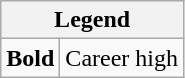<table class="wikitable">
<tr>
<th colspan="2">Legend</th>
</tr>
<tr>
<td><strong>Bold</strong></td>
<td>Career high</td>
</tr>
</table>
